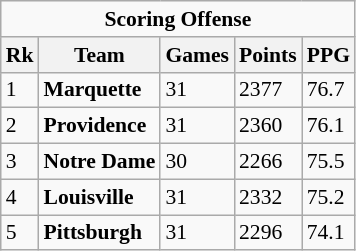<table class="wikitable" style="white-space:nowrap; font-size:90%;">
<tr>
<td colspan=5 style="text-align:center"><strong>Scoring Offense</strong></td>
</tr>
<tr>
<th>Rk</th>
<th>Team</th>
<th>Games</th>
<th>Points</th>
<th>PPG</th>
</tr>
<tr>
<td>1</td>
<td><strong>Marquette</strong></td>
<td>31</td>
<td>2377</td>
<td>76.7</td>
</tr>
<tr>
<td>2</td>
<td><strong>Providence</strong></td>
<td>31</td>
<td>2360</td>
<td>76.1</td>
</tr>
<tr>
<td>3</td>
<td><strong>Notre Dame</strong></td>
<td>30</td>
<td>2266</td>
<td>75.5</td>
</tr>
<tr>
<td>4</td>
<td><strong>Louisville</strong></td>
<td>31</td>
<td>2332</td>
<td>75.2</td>
</tr>
<tr>
<td>5</td>
<td><strong>Pittsburgh</strong></td>
<td>31</td>
<td>2296</td>
<td>74.1</td>
</tr>
</table>
